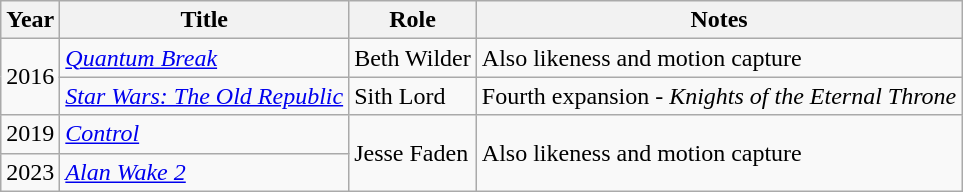<table class="wikitable">
<tr>
<th>Year</th>
<th>Title</th>
<th>Role</th>
<th>Notes</th>
</tr>
<tr>
<td rowspan="2">2016</td>
<td><em><a href='#'>Quantum Break</a></em></td>
<td>Beth Wilder</td>
<td>Also likeness and motion capture</td>
</tr>
<tr>
<td><em><a href='#'>Star Wars: The Old Republic</a></em></td>
<td>Sith Lord</td>
<td>Fourth expansion - <em>Knights of the Eternal Throne</em></td>
</tr>
<tr>
<td>2019</td>
<td><em><a href='#'>Control</a></em></td>
<td rowspan="2">Jesse Faden</td>
<td rowspan="2">Also likeness and motion capture</td>
</tr>
<tr>
<td>2023</td>
<td><em><a href='#'>Alan Wake 2</a></em></td>
</tr>
</table>
